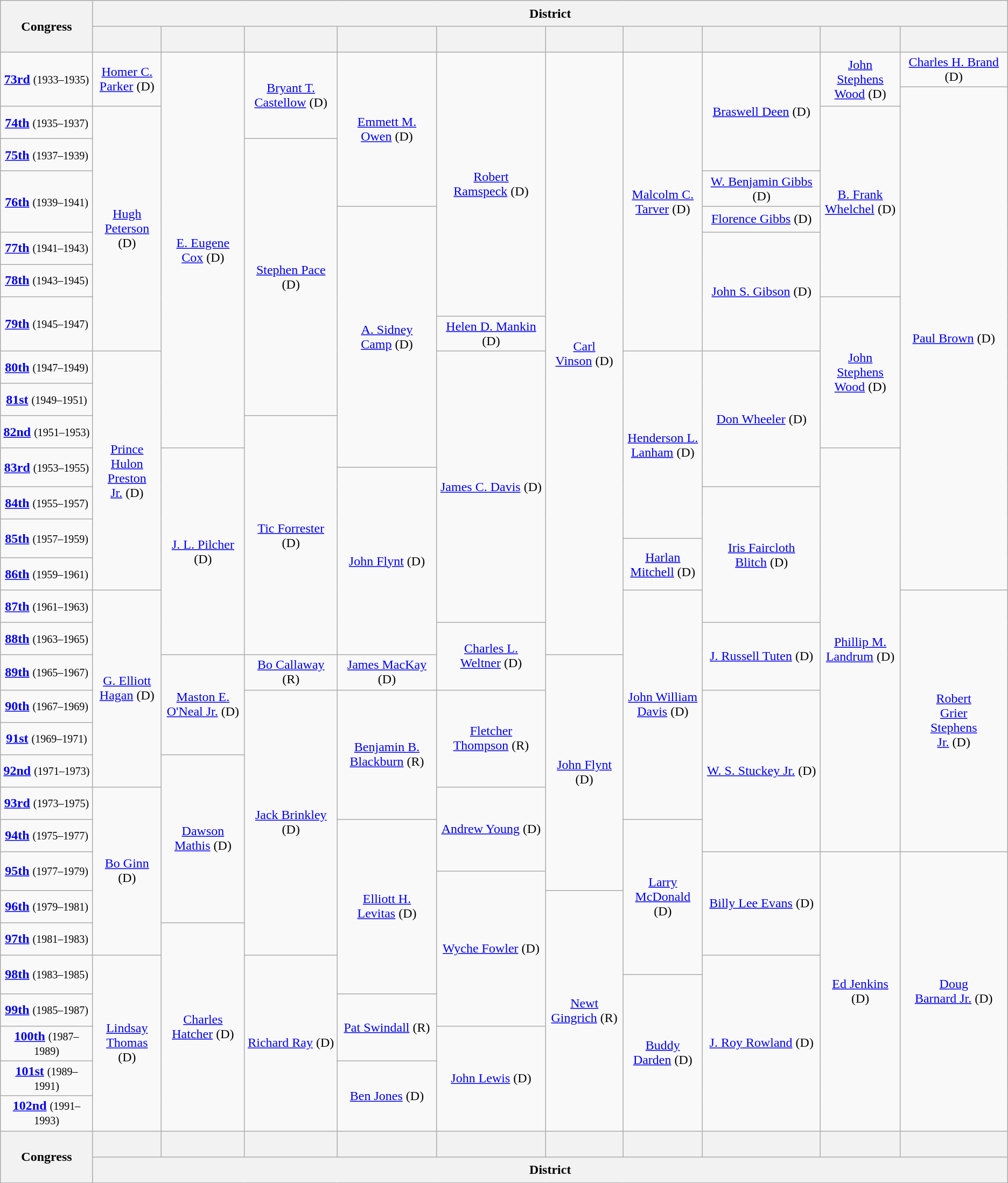<table class=wikitable style="text-align:center">
<tr style="height:2em">
<th rowspan=2>Congress</th>
<th colspan=10>District</th>
</tr>
<tr style="height:2em">
<th></th>
<th></th>
<th></th>
<th></th>
<th></th>
<th></th>
<th></th>
<th></th>
<th></th>
<th></th>
</tr>
<tr style="height:2em">
<td rowspan="2"><strong><a href='#'>73rd</a></strong> <small>(1933–1935)</small></td>
<td rowspan="2" ><a href='#'>Homer C.<br>Parker</a> (D)</td>
<td rowspan="13" ><a href='#'>E. Eugene<br>Cox</a> (D)</td>
<td rowspan="3" ><a href='#'>Bryant T.<br>Castellow</a> (D)</td>
<td rowspan="5" ><a href='#'>Emmett M.<br>Owen</a> (D)</td>
<td rowspan="9" ><a href='#'>Robert<br>Ramspeck</a> (D)</td>
<td rowspan="21" ><a href='#'>Carl<br>Vinson</a> (D)</td>
<td rowspan="10" ><a href='#'>Malcolm C.<br>Tarver</a> (D)</td>
<td rowspan="4" ><a href='#'>Braswell Deen</a> (D)</td>
<td rowspan="2" ><a href='#'>John Stephens<br>Wood</a> (D)</td>
<td><a href='#'>Charles H. Brand</a> (D)</td>
</tr>
<tr style="height:1.5em">
<td rowspan="18" ><a href='#'>Paul Brown</a> (D)</td>
</tr>
<tr style="height:2.5em">
<td><strong><a href='#'>74th</a></strong> <small>(1935–1937)</small></td>
<td rowspan="8" ><a href='#'>Hugh<br>Peterson</a> (D)</td>
<td rowspan="6" ><a href='#'>B. Frank<br>Whelchel</a> (D)</td>
</tr>
<tr style="height:2.5em">
<td><strong><a href='#'>75th</a></strong> <small>(1937–1939)</small></td>
<td rowspan="9" ><a href='#'>Stephen Pace</a> (D)</td>
</tr>
<tr style="height:2em">
<td rowspan="2"><strong><a href='#'>76th</a></strong> <small>(1939–1941)</small></td>
<td><a href='#'>W. Benjamin Gibbs</a> (D)</td>
</tr>
<tr style="height:2em">
<td rowspan="9" ><a href='#'>A. Sidney<br>Camp</a> (D)</td>
<td><a href='#'>Florence Gibbs</a> (D)</td>
</tr>
<tr style="height:2.5em">
<td><strong><a href='#'>77th</a></strong> <small>(1941–1943)</small></td>
<td rowspan="4" ><a href='#'>John S. Gibson</a> (D)</td>
</tr>
<tr style="height:2.5em">
<td><strong><a href='#'>78th</a></strong> <small>(1943–1945)</small></td>
</tr>
<tr style="height:1.5em">
<td rowspan="2"><strong><a href='#'>79th</a></strong> <small>(1945–1947)</small></td>
<td rowspan="5" ><a href='#'>John Stephens<br>Wood</a> (D)</td>
</tr>
<tr style="height:2em">
<td><a href='#'>Helen D. Mankin</a> (D)</td>
</tr>
<tr style="height:2.5em">
<td><strong><a href='#'>80th</a></strong> <small>(1947–1949)</small></td>
<td rowspan="9" ><a href='#'>Prince<br>Hulon<br>Preston<br>Jr.</a> (D)</td>
<td rowspan="10" ><a href='#'>James C. Davis</a> (D)</td>
<td rowspan="7" ><a href='#'>Henderson L.<br>Lanham</a> (D)</td>
<td rowspan="5" ><a href='#'>Don Wheeler</a> (D)</td>
</tr>
<tr style="height:2.5em">
<td><strong><a href='#'>81st</a></strong> <small>(1949–1951)</small></td>
</tr>
<tr style="height:2.5em">
<td><strong><a href='#'>82nd</a></strong> <small>(1951–1953)</small></td>
<td rowspan="9" ><a href='#'>Tic Forrester</a> (D)</td>
</tr>
<tr style="height:1.5em">
<td rowspan="2"><strong><a href='#'>83rd</a></strong> <small>(1953–1955)</small></td>
<td rowspan="8" ><a href='#'>J. L. Pilcher</a> (D)</td>
<td rowspan="14" ><a href='#'>Phillip M.<br>Landrum</a> (D)</td>
</tr>
<tr style="height:1.5em">
<td rowspan="7" ><a href='#'>John Flynt</a> (D)</td>
</tr>
<tr style="height:2.5em">
<td><strong><a href='#'>84th</a></strong> <small>(1955–1957)</small></td>
<td rowspan="5" ><a href='#'>Iris Faircloth<br>Blitch</a> (D)</td>
</tr>
<tr style="height:1.5em">
<td rowspan="2"><strong><a href='#'>85th</a></strong> <small>(1957–1959)</small></td>
</tr>
<tr style="height:1.5em">
<td rowspan="2" ><a href='#'>Harlan<br>Mitchell</a> (D)</td>
</tr>
<tr style="height:2.5em">
<td><strong><a href='#'>86th</a></strong> <small>(1959–1961)</small></td>
</tr>
<tr style="height:2.5em">
<td><strong><a href='#'>87th</a></strong> <small>(1961–1963)</small></td>
<td rowspan="6" ><a href='#'>G. Elliott<br>Hagan</a> (D)</td>
<td rowspan="7" ><a href='#'>John William<br>Davis</a> (D)</td>
<td rowspan="8" ><a href='#'>Robert<br>Grier<br>Stephens<br>Jr.</a> (D)</td>
</tr>
<tr style="height:2.5em">
<td><strong><a href='#'>88th</a></strong> <small>(1963–1965)</small></td>
<td rowspan="2" ><a href='#'>Charles L.<br>Weltner</a> (D)</td>
<td rowspan="2" ><a href='#'>J. Russell Tuten</a> (D)</td>
</tr>
<tr style="height:2.5em">
<td><strong><a href='#'>89th</a></strong> <small>(1965–1967)</small></td>
<td rowspan="3" ><a href='#'>Maston E.<br>O'Neal Jr.</a> (D)</td>
<td><a href='#'>Bo Callaway</a> (R)</td>
<td><a href='#'>James MacKay</a> (D)</td>
<td rowspan="8" ><a href='#'>John Flynt</a> (D)</td>
</tr>
<tr style="height:2.5em">
<td><strong><a href='#'>90th</a></strong> <small>(1967–1969)</small></td>
<td rowspan="9" ><a href='#'>Jack Brinkley</a> (D)</td>
<td rowspan="4" ><a href='#'>Benjamin B.<br>Blackburn</a> (R)</td>
<td rowspan="3" ><a href='#'>Fletcher<br>Thompson</a> (R)</td>
<td rowspan="5" ><a href='#'>W. S. Stuckey Jr.</a> (D)</td>
</tr>
<tr style="height:2.5em">
<td><strong><a href='#'>91st</a></strong> <small>(1969–1971)</small></td>
</tr>
<tr style="height:2.5em">
<td><strong><a href='#'>92nd</a></strong> <small>(1971–1973)</small></td>
<td rowspan="6" ><a href='#'>Dawson<br>Mathis</a> (D)</td>
</tr>
<tr style="height:2.5em">
<td><strong><a href='#'>93rd</a></strong> <small>(1973–1975)</small></td>
<td rowspan="6" ><a href='#'>Bo Ginn</a> (D)</td>
<td rowspan="3" ><a href='#'>Andrew Young</a> (D)</td>
</tr>
<tr style="height:2.5em">
<td><strong><a href='#'>94th</a></strong> <small>(1975–1977)</small></td>
<td rowspan="7" ><a href='#'>Elliott H.<br>Levitas</a> (D)</td>
<td rowspan="6" ><a href='#'>Larry<br>McDonald</a> (D)</td>
</tr>
<tr style="height:1.5em">
<td rowspan="2"><strong><a href='#'>95th</a></strong> <small>(1977–1979)</small></td>
<td rowspan="4" ><a href='#'>Billy Lee Evans</a> (D)</td>
<td rowspan="10" ><a href='#'>Ed Jenkins</a> (D)</td>
<td rowspan="10" ><a href='#'>Doug<br>Barnard Jr.</a> (D)</td>
</tr>
<tr style="height:1.5em">
<td rowspan="6" ><a href='#'>Wyche Fowler</a> (D)</td>
</tr>
<tr style="height:2.5em">
<td><strong><a href='#'>96th</a></strong> <small>(1979–1981)</small></td>
<td rowspan="8" ><a href='#'>Newt<br>Gingrich</a> (R)</td>
</tr>
<tr style="height:2.5em">
<td><strong><a href='#'>97th</a></strong> <small>(1981–1983)</small></td>
<td rowspan="7" ><a href='#'>Charles<br>Hatcher</a> (D)</td>
</tr>
<tr style="height:1.5em">
<td rowspan="2"><strong><a href='#'>98th</a></strong> <small>(1983–1985)</small></td>
<td rowspan="6" ><a href='#'>Lindsay<br>Thomas</a> (D)</td>
<td rowspan="6" ><a href='#'>Richard Ray</a> (D)</td>
<td rowspan="6" ><a href='#'>J. Roy Rowland</a> (D)</td>
</tr>
<tr style="height:1.5em">
<td rowspan="5" ><a href='#'>Buddy<br>Darden</a> (D)</td>
</tr>
<tr style="height:2.5em">
<td><strong><a href='#'>99th</a></strong> <small>(1985–1987)</small></td>
<td rowspan="2" ><a href='#'>Pat Swindall</a> (R)</td>
</tr>
<tr style="height:2.5em">
<td><strong><a href='#'>100th</a></strong> <small>(1987–1989)</small></td>
<td rowspan="3" ><a href='#'>John Lewis</a> (D)</td>
</tr>
<tr style="height:2.5em">
<td><strong><a href='#'>101st</a></strong> <small>(1989–1991)</small></td>
<td rowspan="2" ><a href='#'>Ben Jones</a> (D)</td>
</tr>
<tr style="height:2.5em">
<td><strong><a href='#'>102nd</a></strong> <small>(1991–1993)</small></td>
</tr>
<tr style="height:2em">
<th rowspan="3">Congress</th>
<th></th>
<th></th>
<th></th>
<th></th>
<th></th>
<th></th>
<th></th>
<th></th>
<th></th>
<th></th>
</tr>
<tr style="height:2em">
<th colspan="10">District</th>
</tr>
</table>
